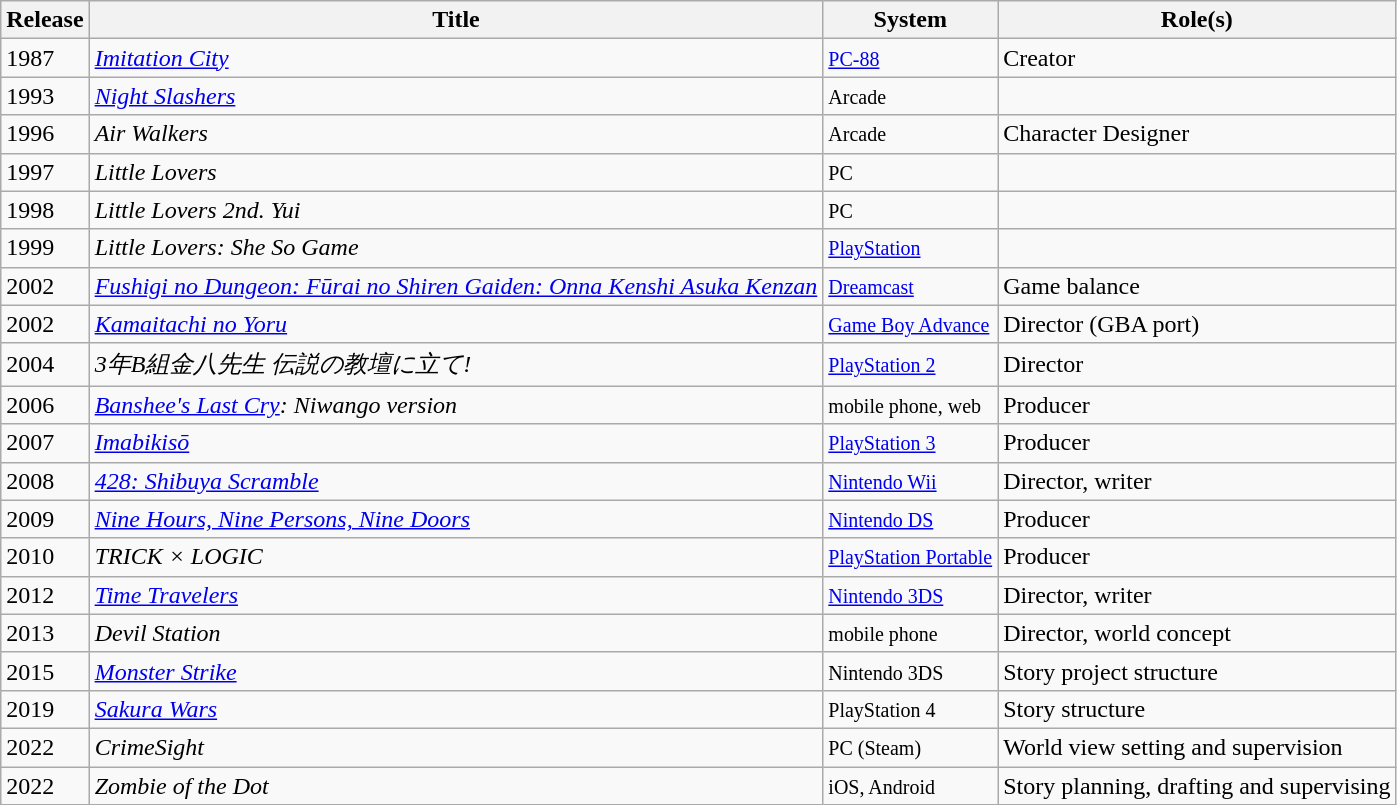<table class="wikitable">
<tr>
<th>Release</th>
<th>Title</th>
<th>System</th>
<th>Role(s)</th>
</tr>
<tr>
<td>1987</td>
<td><em><a href='#'>Imitation City</a></em></td>
<td><small><a href='#'>PC-88</a></small></td>
<td>Creator</td>
</tr>
<tr>
<td>1993</td>
<td><em><a href='#'>Night Slashers</a></em></td>
<td><small>Arcade</small></td>
<td></td>
</tr>
<tr>
<td>1996</td>
<td><em>Air Walkers</em></td>
<td><small>Arcade</small></td>
<td>Character Designer</td>
</tr>
<tr>
<td>1997</td>
<td><em>Little Lovers</em></td>
<td><small>PC</small></td>
<td></td>
</tr>
<tr>
<td>1998</td>
<td><em>Little Lovers 2nd. Yui</em></td>
<td><small>PC</small></td>
<td></td>
</tr>
<tr>
<td>1999</td>
<td><em>Little Lovers: She So Game</em></td>
<td><small><a href='#'>PlayStation</a></small></td>
<td></td>
</tr>
<tr>
<td>2002</td>
<td><em><a href='#'>Fushigi no Dungeon: Fūrai no Shiren Gaiden: Onna Kenshi Asuka Kenzan</a></em></td>
<td><small><a href='#'>Dreamcast</a></small></td>
<td>Game balance</td>
</tr>
<tr>
<td>2002</td>
<td><em><a href='#'>Kamaitachi no Yoru</a></em></td>
<td><small><a href='#'>Game Boy Advance</a></small></td>
<td>Director (GBA port)</td>
</tr>
<tr>
<td>2004</td>
<td><em>3年B組金八先生 伝説の教壇に立て!</em></td>
<td><small><a href='#'>PlayStation 2</a></small></td>
<td>Director</td>
</tr>
<tr>
<td>2006</td>
<td><em><a href='#'>Banshee's Last Cry</a>: Niwango version</em></td>
<td><small>mobile phone, web</small></td>
<td>Producer</td>
</tr>
<tr>
<td>2007</td>
<td><em><a href='#'>Imabikisō</a></em></td>
<td><small><a href='#'>PlayStation 3</a></small></td>
<td>Producer</td>
</tr>
<tr>
<td>2008</td>
<td><em><a href='#'>428: Shibuya Scramble</a></em></td>
<td><small><a href='#'>Nintendo Wii</a></small></td>
<td>Director, writer</td>
</tr>
<tr>
<td>2009</td>
<td><em><a href='#'>Nine Hours, Nine Persons, Nine Doors</a></em></td>
<td><small><a href='#'>Nintendo DS</a></small></td>
<td>Producer</td>
</tr>
<tr>
<td>2010</td>
<td><em>TRICK × LOGIC</em></td>
<td><small><a href='#'>PlayStation Portable</a></small></td>
<td>Producer</td>
</tr>
<tr>
<td>2012</td>
<td><em><a href='#'>Time Travelers</a></em></td>
<td><small><a href='#'>Nintendo 3DS</a></small></td>
<td>Director, writer</td>
</tr>
<tr>
<td>2013</td>
<td><em>Devil Station</em></td>
<td><small>mobile phone</small></td>
<td>Director, world concept</td>
</tr>
<tr>
<td>2015</td>
<td><em><a href='#'>Monster Strike</a></em></td>
<td><small>Nintendo 3DS</small></td>
<td>Story project structure</td>
</tr>
<tr>
<td>2019</td>
<td><em><a href='#'>Sakura Wars</a></em></td>
<td><small>PlayStation 4</small></td>
<td>Story structure</td>
</tr>
<tr>
<td>2022</td>
<td><em>CrimeSight</em></td>
<td><small>PC (Steam)</small></td>
<td>World view setting and supervision</td>
</tr>
<tr>
<td>2022</td>
<td><em>Zombie of the Dot</em></td>
<td><small>iOS, Android</small></td>
<td>Story planning, drafting and supervising</td>
</tr>
</table>
